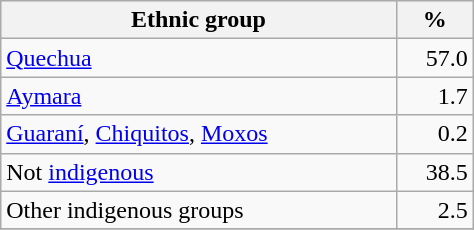<table class="wikitable" border="1" style="width:25%;" border="1">
<tr bgcolor=#EFEFEF>
<th><strong>Ethnic group</strong></th>
<th><strong>%</strong></th>
</tr>
<tr>
<td><a href='#'>Quechua</a></td>
<td align="right">57.0</td>
</tr>
<tr>
<td><a href='#'>Aymara</a></td>
<td align="right">1.7</td>
</tr>
<tr>
<td><a href='#'>Guaraní</a>, <a href='#'>Chiquitos</a>, <a href='#'>Moxos</a></td>
<td align="right">0.2</td>
</tr>
<tr>
<td>Not <a href='#'>indigenous</a></td>
<td align="right">38.5</td>
</tr>
<tr>
<td>Other indigenous groups</td>
<td align="right">2.5</td>
</tr>
<tr>
</tr>
</table>
